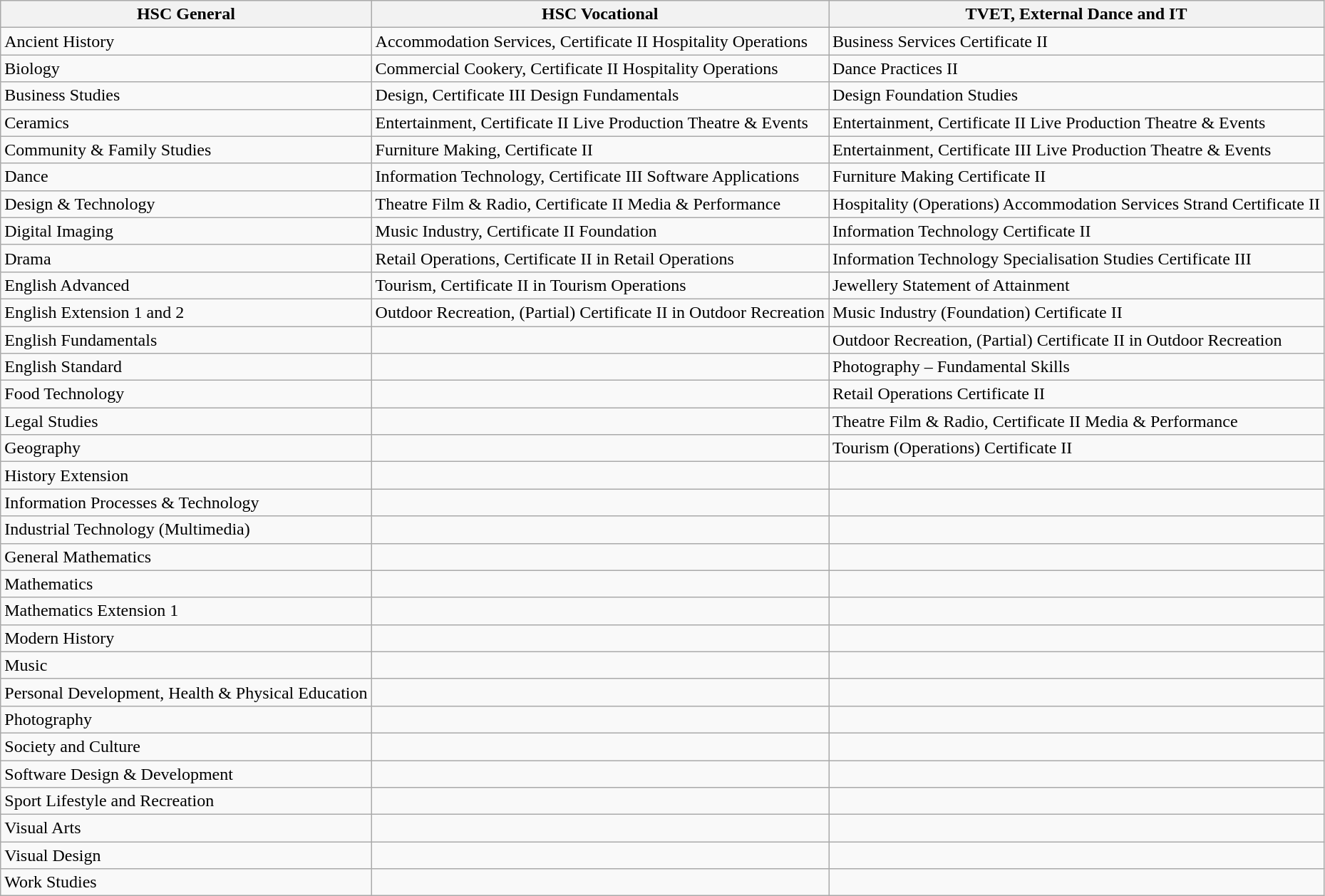<table class="wikitable">
<tr>
<th>HSC General</th>
<th>HSC Vocational</th>
<th>TVET, External Dance and IT</th>
</tr>
<tr>
<td>Ancient History</td>
<td>Accommodation Services, Certificate II Hospitality Operations</td>
<td>Business Services Certificate II</td>
</tr>
<tr>
<td>Biology</td>
<td>Commercial Cookery, Certificate II Hospitality Operations</td>
<td>Dance Practices II</td>
</tr>
<tr>
<td>Business Studies</td>
<td>Design, Certificate III Design Fundamentals</td>
<td>Design Foundation Studies</td>
</tr>
<tr>
<td>Ceramics</td>
<td>Entertainment, Certificate II Live Production Theatre & Events</td>
<td>Entertainment, Certificate II Live Production Theatre & Events</td>
</tr>
<tr>
<td>Community & Family Studies</td>
<td>Furniture Making, Certificate II</td>
<td>Entertainment, Certificate III Live Production Theatre & Events</td>
</tr>
<tr>
<td>Dance</td>
<td>Information Technology, Certificate III Software Applications</td>
<td>Furniture Making Certificate II</td>
</tr>
<tr>
<td>Design & Technology</td>
<td>Theatre Film & Radio, Certificate II Media & Performance</td>
<td>Hospitality (Operations) Accommodation Services Strand Certificate II</td>
</tr>
<tr>
<td>Digital Imaging</td>
<td>Music Industry, Certificate II Foundation</td>
<td>Information Technology Certificate II</td>
</tr>
<tr>
<td>Drama</td>
<td>Retail Operations, Certificate II in Retail Operations</td>
<td>Information Technology Specialisation Studies Certificate III</td>
</tr>
<tr>
<td>English Advanced</td>
<td>Tourism, Certificate II in Tourism Operations</td>
<td>Jewellery Statement of Attainment</td>
</tr>
<tr>
<td>English Extension 1 and 2</td>
<td>Outdoor Recreation, (Partial) Certificate II in Outdoor Recreation</td>
<td>Music Industry (Foundation) Certificate II</td>
</tr>
<tr>
<td>English Fundamentals</td>
<td></td>
<td>Outdoor Recreation, (Partial) Certificate II in Outdoor Recreation</td>
</tr>
<tr>
<td>English Standard</td>
<td></td>
<td>Photography – Fundamental Skills</td>
</tr>
<tr>
<td>Food Technology</td>
<td></td>
<td>Retail Operations Certificate II</td>
</tr>
<tr>
<td>Legal Studies</td>
<td></td>
<td>Theatre Film & Radio, Certificate II Media & Performance</td>
</tr>
<tr>
<td>Geography</td>
<td></td>
<td>Tourism (Operations) Certificate II</td>
</tr>
<tr>
<td>History Extension</td>
<td></td>
<td></td>
</tr>
<tr>
<td>Information Processes & Technology</td>
<td></td>
<td></td>
</tr>
<tr>
<td>Industrial Technology (Multimedia)</td>
<td></td>
<td></td>
</tr>
<tr>
<td>General Mathematics</td>
<td></td>
<td></td>
</tr>
<tr>
<td>Mathematics</td>
<td></td>
<td></td>
</tr>
<tr>
<td>Mathematics Extension 1</td>
<td></td>
<td></td>
</tr>
<tr>
<td>Modern History</td>
<td></td>
<td></td>
</tr>
<tr>
<td>Music</td>
<td></td>
<td></td>
</tr>
<tr>
<td>Personal Development, Health & Physical Education</td>
<td></td>
<td></td>
</tr>
<tr>
<td>Photography</td>
<td></td>
<td></td>
</tr>
<tr>
<td>Society and Culture</td>
<td></td>
<td></td>
</tr>
<tr>
<td>Software Design & Development</td>
<td></td>
<td></td>
</tr>
<tr>
<td>Sport Lifestyle and Recreation</td>
<td></td>
<td></td>
</tr>
<tr>
<td>Visual Arts</td>
<td></td>
<td></td>
</tr>
<tr>
<td>Visual Design</td>
<td></td>
<td></td>
</tr>
<tr>
<td>Work Studies</td>
<td></td>
<td></td>
</tr>
</table>
